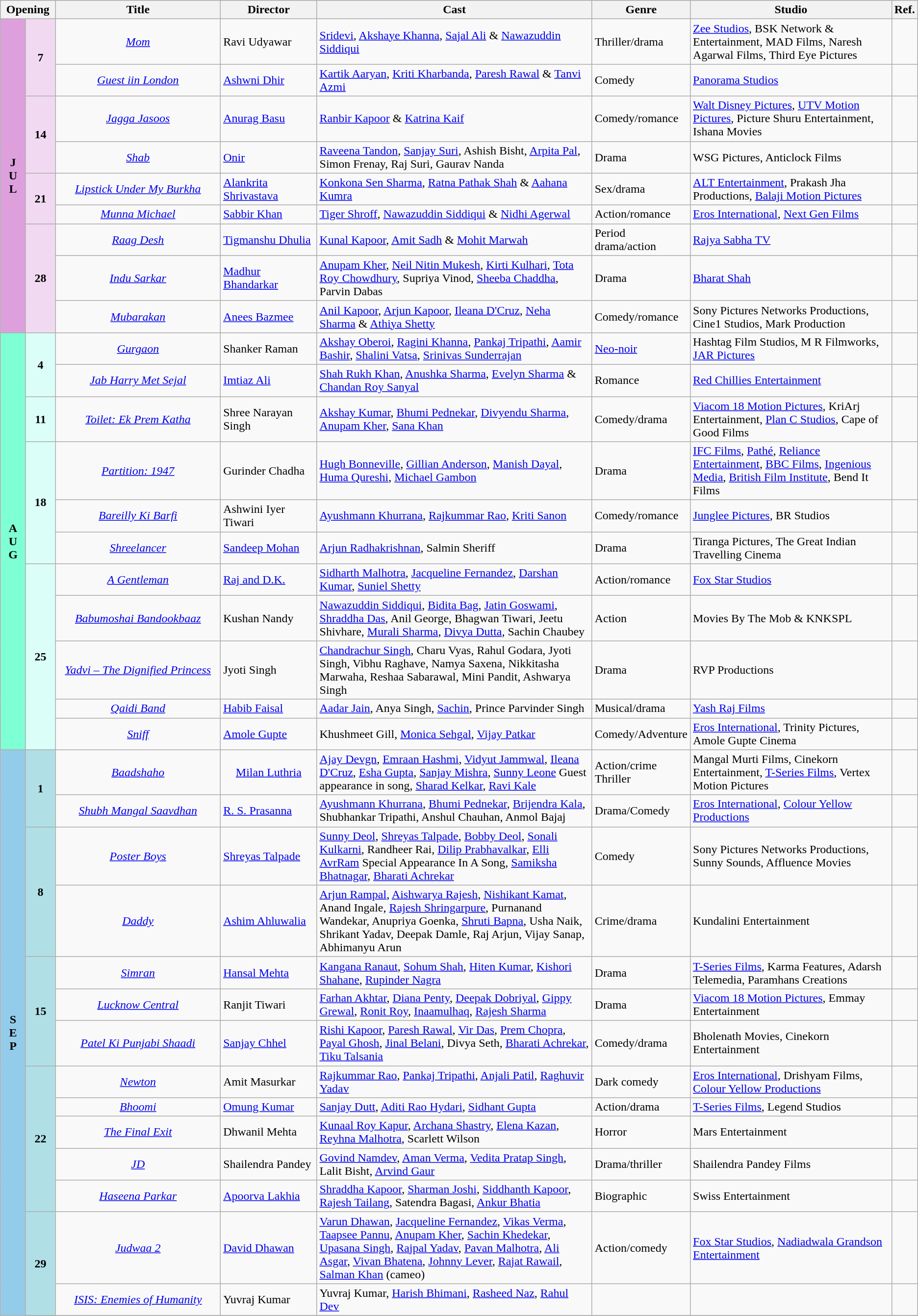<table class="wikitable">
<tr style="background:#b0e0e6; text-align:center;">
<th colspan="2" style="width:6%;"><strong>Opening</strong></th>
<th style="width:18%;"><strong>Title</strong></th>
<th style="width:10.5%;"><strong>Director</strong></th>
<th style="width:30%;"><strong>Cast</strong></th>
<th style="width:10%;"><strong>Genre</strong></th>
<th>Studio</th>
<th>Ref.</th>
</tr>
<tr July!>
<td rowspan="9" style="text-align:center; background:plum;"><strong>J<br>U<br>L</strong></td>
<td rowspan="2" style="text-align:center;background:#f1daf1;"><strong>7</strong></td>
<td style="text-align:center;"><em><a href='#'>Mom</a></em></td>
<td>Ravi Udyawar</td>
<td><a href='#'>Sridevi</a>, <a href='#'>Akshaye Khanna</a>, <a href='#'>Sajal Ali</a> & <a href='#'>Nawazuddin Siddiqui</a></td>
<td>Thriller/drama</td>
<td><a href='#'>Zee Studios</a>, BSK Network & Entertainment, MAD Films, Naresh Agarwal Films, Third Eye Pictures</td>
<td></td>
</tr>
<tr>
<td style="text-align:center;"><em><a href='#'>Guest iin London</a></em></td>
<td><a href='#'>Ashwni Dhir</a></td>
<td><a href='#'>Kartik Aaryan</a>, <a href='#'>Kriti Kharbanda</a>, <a href='#'>Paresh Rawal</a> & <a href='#'>Tanvi Azmi</a></td>
<td>Comedy</td>
<td><a href='#'>Panorama Studios</a></td>
<td></td>
</tr>
<tr>
<td rowspan="2" style="text-align:center;background:#f1daf1;"><strong>14</strong></td>
<td style="text-align:center;"><em><a href='#'>Jagga Jasoos</a></em></td>
<td><a href='#'>Anurag Basu</a></td>
<td><a href='#'>Ranbir Kapoor</a> & <a href='#'>Katrina Kaif</a></td>
<td>Comedy/romance</td>
<td><a href='#'>Walt Disney Pictures</a>, <a href='#'>UTV Motion Pictures</a>, Picture Shuru Entertainment, Ishana Movies</td>
<td></td>
</tr>
<tr>
<td style="text-align:center;"><em><a href='#'>Shab</a></em></td>
<td><a href='#'>Onir</a></td>
<td><a href='#'>Raveena Tandon</a>, <a href='#'>Sanjay Suri</a>, Ashish Bisht, <a href='#'>Arpita Pal</a>, Simon Frenay, Raj Suri, Gaurav Nanda</td>
<td>Drama</td>
<td>WSG Pictures, Anticlock Films</td>
<td></td>
</tr>
<tr>
<td rowspan="2" style="text-align:center;background:#f1daf1;"><strong>21</strong></td>
<td style="text-align:center;"><em><a href='#'>Lipstick Under My Burkha</a></em></td>
<td><a href='#'>Alankrita Shrivastava</a></td>
<td><a href='#'>Konkona Sen Sharma</a>, <a href='#'>Ratna Pathak Shah</a> & <a href='#'>Aahana Kumra</a></td>
<td>Sex/drama</td>
<td><a href='#'>ALT Entertainment</a>, Prakash Jha Productions, <a href='#'>Balaji Motion Pictures</a></td>
<td></td>
</tr>
<tr>
<td style="text-align:center;"><em><a href='#'>Munna Michael</a></em></td>
<td><a href='#'>Sabbir Khan</a></td>
<td><a href='#'>Tiger Shroff</a>, <a href='#'>Nawazuddin Siddiqui</a> & <a href='#'>Nidhi Agerwal</a></td>
<td>Action/romance</td>
<td><a href='#'>Eros International</a>, <a href='#'>Next Gen Films</a></td>
<td></td>
</tr>
<tr>
<td rowspan="3" style="text-align:center;background:#f1daf1;"><strong>28</strong></td>
<td style="text-align:center;"><em><a href='#'>Raag Desh</a></em></td>
<td><a href='#'>Tigmanshu Dhulia</a></td>
<td><a href='#'>Kunal Kapoor</a>, <a href='#'>Amit Sadh</a> & <a href='#'>Mohit Marwah</a></td>
<td>Period drama/action</td>
<td><a href='#'>Rajya Sabha TV</a></td>
<td></td>
</tr>
<tr>
<td style="text-align:center;"><em><a href='#'>Indu Sarkar</a></em></td>
<td><a href='#'>Madhur Bhandarkar</a></td>
<td><a href='#'>Anupam Kher</a>, <a href='#'>Neil Nitin Mukesh</a>, <a href='#'>Kirti Kulhari</a>, <a href='#'>Tota Roy Chowdhury</a>, Supriya Vinod, <a href='#'>Sheeba Chaddha</a>, Parvin Dabas</td>
<td>Drama</td>
<td><a href='#'>Bharat Shah</a></td>
<td></td>
</tr>
<tr>
<td style="text-align:center;"><em><a href='#'>Mubarakan</a></em></td>
<td><a href='#'>Anees Bazmee</a></td>
<td><a href='#'>Anil Kapoor</a>, <a href='#'>Arjun Kapoor</a>, <a href='#'>Ileana D'Cruz</a>, <a href='#'>Neha Sharma</a> & <a href='#'>Athiya Shetty</a></td>
<td>Comedy/romance</td>
<td>Sony Pictures Networks Productions, Cine1 Studios, Mark Production</td>
<td></td>
</tr>
<tr August!>
<td rowspan="11" style="text-align:center; background:#7FFFD4; textcolor:#000;"><strong>A<br>U<br>G</strong></td>
<td rowspan="2" style="text-align:center;background:#DBFFF8;"><strong>4</strong></td>
<td style="text-align:center;"><em><a href='#'>Gurgaon</a></em></td>
<td>Shanker Raman</td>
<td><a href='#'>Akshay Oberoi</a>, <a href='#'>Ragini Khanna</a>, <a href='#'>Pankaj Tripathi</a>, <a href='#'>Aamir Bashir</a>, <a href='#'>Shalini Vatsa</a>, <a href='#'>Srinivas Sunderrajan</a></td>
<td><a href='#'>Neo-noir</a></td>
<td>Hashtag Film Studios, M R Filmworks, <a href='#'>JAR Pictures</a></td>
<td></td>
</tr>
<tr>
<td style="text-align:center;"><em><a href='#'>Jab Harry Met Sejal</a></em></td>
<td><a href='#'>Imtiaz Ali</a></td>
<td><a href='#'>Shah Rukh Khan</a>, <a href='#'>Anushka Sharma</a>, <a href='#'>Evelyn Sharma</a> & <a href='#'>Chandan Roy Sanyal</a></td>
<td>Romance</td>
<td><a href='#'>Red Chillies Entertainment</a></td>
<td></td>
</tr>
<tr>
<td style="text-align:center; background:#dbfff8;"><strong>11</strong></td>
<td style="text-align:center;"><em><a href='#'>Toilet: Ek Prem Katha</a></em></td>
<td>Shree Narayan Singh</td>
<td><a href='#'>Akshay Kumar</a>, <a href='#'>Bhumi Pednekar</a>, <a href='#'>Divyendu Sharma</a>, <a href='#'>Anupam Kher</a>, <a href='#'>Sana Khan</a></td>
<td>Comedy/drama</td>
<td><a href='#'>Viacom 18 Motion Pictures</a>, KriArj Entertainment, <a href='#'>Plan C Studios</a>, Cape of Good Films</td>
<td></td>
</tr>
<tr>
<td rowspan="3" style="text-align:center;background:#DBFFF8;"><strong>18</strong></td>
<td style="text-align:center;"><em><a href='#'>Partition: 1947</a></em></td>
<td>Gurinder Chadha</td>
<td><a href='#'>Hugh Bonneville</a>, <a href='#'>Gillian Anderson</a>, <a href='#'>Manish Dayal</a>, <a href='#'>Huma Qureshi</a>, <a href='#'>Michael Gambon</a></td>
<td>Drama</td>
<td><a href='#'>IFC Films</a>, <a href='#'>Pathé</a>, <a href='#'>Reliance Entertainment</a>, <a href='#'>BBC Films</a>, <a href='#'>Ingenious Media</a>, <a href='#'>British Film Institute</a>, Bend It Films</td>
<td></td>
</tr>
<tr>
<td style="text-align:center;"><em><a href='#'>Bareilly Ki Barfi</a></em></td>
<td>Ashwini Iyer Tiwari</td>
<td><a href='#'>Ayushmann Khurrana</a>, <a href='#'>Rajkummar Rao</a>, <a href='#'>Kriti Sanon</a></td>
<td>Comedy/romance</td>
<td><a href='#'>Junglee Pictures</a>, BR Studios</td>
<td></td>
</tr>
<tr>
<td style="text-align:center;"><em><a href='#'>Shreelancer</a></em></td>
<td><a href='#'>Sandeep Mohan</a></td>
<td><a href='#'>Arjun Radhakrishnan</a>, Salmin Sheriff</td>
<td>Drama</td>
<td>Tiranga Pictures, The Great Indian Travelling Cinema</td>
<td></td>
</tr>
<tr>
<td rowspan="5" style="text-align:center;background:#DBFFF8;"><strong>25</strong></td>
<td style="text-align:center;"><em><a href='#'>A Gentleman</a></em></td>
<td><a href='#'>Raj and D.K.</a></td>
<td><a href='#'>Sidharth Malhotra</a>, <a href='#'>Jacqueline Fernandez</a>, <a href='#'>Darshan Kumar</a>, <a href='#'>Suniel Shetty</a></td>
<td>Action/romance</td>
<td><a href='#'>Fox Star Studios</a></td>
<td></td>
</tr>
<tr>
<td style="text-align:center;"><em><a href='#'>Babumoshai Bandookbaaz</a></em></td>
<td>Kushan Nandy</td>
<td><a href='#'>Nawazuddin Siddiqui</a>, <a href='#'>Bidita Bag</a>, <a href='#'>Jatin Goswami</a>, <a href='#'>Shraddha Das</a>, Anil George, Bhagwan Tiwari, Jeetu Shivhare, <a href='#'>Murali Sharma</a>, <a href='#'>Divya Dutta</a>, Sachin Chaubey</td>
<td>Action</td>
<td>Movies By The Mob & KNKSPL</td>
<td></td>
</tr>
<tr>
<td style="text-align:center;"><em><a href='#'>Yadvi – The Dignified Princess</a></em></td>
<td>Jyoti Singh</td>
<td><a href='#'>Chandrachur Singh</a>, Charu Vyas, Rahul Godara, Jyoti Singh, Vibhu Raghave, Namya Saxena, Nikkitasha Marwaha, Reshaa Sabarawal, Mini Pandit, Ashwarya Singh</td>
<td>Drama</td>
<td>RVP Productions</td>
<td></td>
</tr>
<tr>
<td style=" text-align:center;"><em><a href='#'>Qaidi Band</a></em></td>
<td><a href='#'>Habib Faisal</a></td>
<td><a href='#'>Aadar Jain</a>, Anya Singh, <a href='#'>Sachin</a>, Prince Parvinder Singh</td>
<td>Musical/drama</td>
<td><a href='#'>Yash Raj Films</a></td>
<td></td>
</tr>
<tr>
<td style=" text-align:center;"><em><a href='#'>Sniff</a></em></td>
<td><a href='#'>Amole Gupte</a></td>
<td>Khushmeet Gill, <a href='#'>Monica Sehgal</a>, <a href='#'>Vijay Patkar</a></td>
<td>Comedy/Adventure</td>
<td><a href='#'>Eros International</a>, Trinity Pictures, Amole Gupte Cinema</td>
<td></td>
</tr>
<tr September!>
<td rowspan="15" style="text-align:center; background:#93CCEA; textcolor:#000;"><strong>S<br>E<br>P</strong></td>
<td rowspan="2" style="text-align:center;background:#B0E0E6;"><strong>1</strong></td>
<td style="text-align:center;"><em><a href='#'>Baadshaho</a></em></td>
<td style="text-align:center;"><a href='#'>Milan Luthria</a></td>
<td><a href='#'>Ajay Devgn</a>, <a href='#'>Emraan Hashmi</a>, <a href='#'>Vidyut Jammwal</a>, <a href='#'>Ileana D'Cruz</a>, <a href='#'>Esha Gupta</a>, <a href='#'>Sanjay Mishra</a>, <a href='#'>Sunny Leone</a> Guest appearance in song, <a href='#'>Sharad Kelkar</a>, <a href='#'>Ravi Kale</a></td>
<td>Action/crime Thriller</td>
<td>Mangal Murti Films, Cinekorn Entertainment, <a href='#'>T-Series Films</a>, Vertex Motion Pictures</td>
<td></td>
</tr>
<tr>
<td style="text-align:center;"><em><a href='#'>Shubh Mangal Saavdhan</a></em></td>
<td><a href='#'>R. S. Prasanna</a></td>
<td><a href='#'>Ayushmann Khurrana</a>, <a href='#'>Bhumi Pednekar</a>, <a href='#'>Brijendra Kala</a>, Shubhankar Tripathi, Anshul Chauhan, Anmol Bajaj</td>
<td>Drama/Comedy</td>
<td><a href='#'>Eros International</a>, <a href='#'>Colour Yellow Productions</a></td>
<td></td>
</tr>
<tr>
<td rowspan="2" style="text-align:center;background:#B0E0E6;"><strong>8</strong></td>
<td style="text-align:center;"><em><a href='#'>Poster Boys</a></em></td>
<td><a href='#'>Shreyas Talpade</a></td>
<td><a href='#'>Sunny Deol</a>, <a href='#'>Shreyas Talpade</a>, <a href='#'>Bobby Deol</a>, <a href='#'>Sonali Kulkarni</a>, Randheer Rai, <a href='#'>Dilip Prabhavalkar</a>, <a href='#'>Elli AvrRam</a> Special Appearance In A Song, <a href='#'>Samiksha Bhatnagar</a>, <a href='#'>Bharati Achrekar</a></td>
<td>Comedy</td>
<td>Sony Pictures Networks Productions, Sunny Sounds, Affluence Movies</td>
<td></td>
</tr>
<tr>
<td style="text-align:center;"><em><a href='#'>Daddy</a></em></td>
<td><a href='#'>Ashim Ahluwalia</a></td>
<td><a href='#'>Arjun Rampal</a>, <a href='#'>Aishwarya Rajesh</a>, <a href='#'>Nishikant Kamat</a>, Anand Ingale, <a href='#'>Rajesh Shringarpure</a>, Purnanand Wandekar, Anupriya Goenka, <a href='#'>Shruti Bapna</a>, Usha Naik, Shrikant Yadav, Deepak Damle, Raj Arjun, Vijay Sanap, Abhimanyu Arun</td>
<td>Crime/drama</td>
<td>Kundalini Entertainment</td>
<td></td>
</tr>
<tr>
<td rowspan="3" style="text-align:center;background:#B0E0E6;"><strong>15</strong></td>
<td style="text-align:center;"><em><a href='#'>Simran</a></em></td>
<td><a href='#'>Hansal Mehta</a></td>
<td><a href='#'>Kangana Ranaut</a>, <a href='#'>Sohum Shah</a>, <a href='#'>Hiten Kumar</a>, <a href='#'>Kishori Shahane</a>, <a href='#'>Rupinder Nagra</a></td>
<td>Drama</td>
<td><a href='#'>T-Series Films</a>, Karma Features, Adarsh Telemedia, Paramhans Creations</td>
<td></td>
</tr>
<tr>
<td style="text-align:center;"><em><a href='#'>Lucknow Central</a></em></td>
<td>Ranjit Tiwari</td>
<td><a href='#'>Farhan Akhtar</a>, <a href='#'>Diana Penty</a>, <a href='#'>Deepak Dobriyal</a>, <a href='#'>Gippy Grewal</a>, <a href='#'>Ronit Roy</a>, <a href='#'>Inaamulhaq</a>, <a href='#'>Rajesh Sharma</a></td>
<td>Drama</td>
<td><a href='#'>Viacom 18 Motion Pictures</a>, Emmay Entertainment</td>
<td></td>
</tr>
<tr>
<td style="text-align:center;"><em><a href='#'>Patel Ki Punjabi Shaadi</a></em></td>
<td><a href='#'>Sanjay Chhel</a></td>
<td><a href='#'>Rishi Kapoor</a>, <a href='#'>Paresh Rawal</a>, <a href='#'>Vir Das</a>, <a href='#'>Prem Chopra</a>, <a href='#'>Payal Ghosh</a>, <a href='#'>Jinal Belani</a>, Divya Seth, <a href='#'>Bharati Achrekar</a>, <a href='#'>Tiku Talsania</a></td>
<td>Comedy/drama</td>
<td>Bholenath Movies, Cinekorn Entertainment</td>
<td></td>
</tr>
<tr>
<td rowspan="5" style="text-align:center;background:#B0E0E6;"><strong>22</strong></td>
<td style="text-align:center;"><em><a href='#'>Newton</a></em></td>
<td>Amit Masurkar</td>
<td><a href='#'>Rajkummar Rao</a>, <a href='#'>Pankaj Tripathi</a>, <a href='#'>Anjali Patil</a>, <a href='#'>Raghuvir Yadav</a></td>
<td>Dark comedy</td>
<td><a href='#'>Eros International</a>, Drishyam Films, <a href='#'>Colour Yellow Productions</a></td>
<td></td>
</tr>
<tr>
<td style="text-align:center;"><em><a href='#'>Bhoomi</a></em></td>
<td><a href='#'>Omung Kumar</a></td>
<td><a href='#'>Sanjay Dutt</a>, <a href='#'>Aditi Rao Hydari</a>, <a href='#'>Sidhant Gupta</a></td>
<td>Action/drama</td>
<td><a href='#'>T-Series Films</a>, Legend Studios</td>
<td></td>
</tr>
<tr>
<td style="text-align:center;"><em><a href='#'>The Final Exit</a></em></td>
<td>Dhwanil Mehta</td>
<td><a href='#'>Kunaal Roy Kapur</a>, <a href='#'>Archana Shastry</a>, <a href='#'>Elena Kazan</a>, <a href='#'>Reyhna Malhotra</a>, Scarlett Wilson</td>
<td>Horror</td>
<td>Mars Entertainment</td>
<td></td>
</tr>
<tr>
<td style="text-align:center;"><em><a href='#'>JD</a></em></td>
<td>Shailendra Pandey</td>
<td><a href='#'>Govind Namdev</a>, <a href='#'>Aman Verma</a>, <a href='#'>Vedita Pratap Singh</a>, Lalit Bisht, <a href='#'>Arvind Gaur</a></td>
<td>Drama/thriller</td>
<td>Shailendra Pandey Films</td>
<td></td>
</tr>
<tr>
<td style="text-align:center;"><em><a href='#'>Haseena Parkar</a></em></td>
<td><a href='#'>Apoorva Lakhia</a></td>
<td><a href='#'>Shraddha Kapoor</a>, <a href='#'>Sharman Joshi</a>, <a href='#'>Siddhanth Kapoor</a>, <a href='#'>Rajesh Tailang</a>, Satendra Bagasi, <a href='#'>Ankur Bhatia</a></td>
<td>Biographic</td>
<td>Swiss Entertainment</td>
<td></td>
</tr>
<tr>
<td rowspan="2" style="text-align:center;background:#B0E0E6;"><strong>29</strong></td>
<td style="text-align:center; "><em><a href='#'>Judwaa 2</a></em></td>
<td><a href='#'>David Dhawan</a></td>
<td><a href='#'>Varun Dhawan</a>, <a href='#'>Jacqueline Fernandez</a>, <a href='#'>Vikas Verma</a>, <a href='#'>Taapsee Pannu</a>, <a href='#'>Anupam Kher</a>, <a href='#'>Sachin Khedekar</a>, <a href='#'>Upasana Singh</a>, <a href='#'>Rajpal Yadav</a>, <a href='#'>Pavan Malhotra</a>, <a href='#'>Ali Asgar</a>, <a href='#'>Vivan Bhatena</a>, <a href='#'>Johnny Lever</a>, <a href='#'>Rajat Rawail</a>, <a href='#'>Salman Khan</a> (cameo)</td>
<td>Action/comedy</td>
<td><a href='#'>Fox Star Studios</a>, <a href='#'>Nadiadwala Grandson Entertainment</a></td>
<td></td>
</tr>
<tr>
<td style="text-align:center;"><em><a href='#'>ISIS: Enemies of Humanity</a></em></td>
<td>Yuvraj Kumar</td>
<td>Yuvraj Kumar, <a href='#'>Harish Bhimani</a>, <a href='#'>Rasheed Naz</a>, <a href='#'>Rahul Dev</a></td>
<td></td>
<td></td>
<td></td>
</tr>
<tr>
</tr>
</table>
